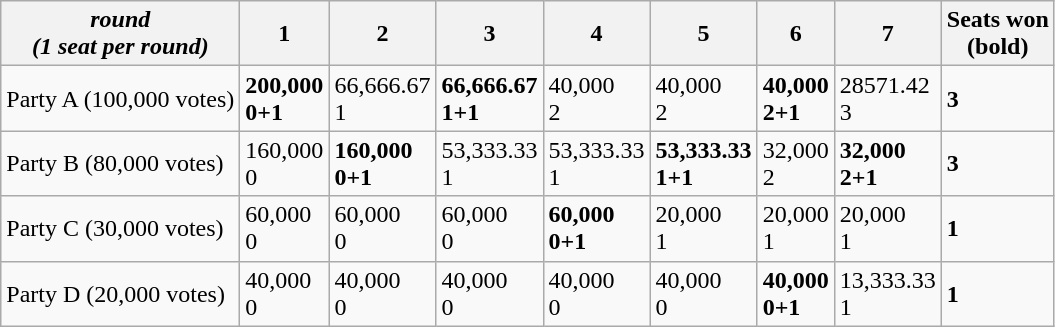<table class="wikitable">
<tr>
<th><em>round</em><br><em>(1 seat per round)</em></th>
<th>1</th>
<th>2</th>
<th>3</th>
<th>4</th>
<th>5</th>
<th>6</th>
<th>7</th>
<th>Seats won<br>(bold)</th>
</tr>
<tr>
<td>Party A (100,000 votes)</td>
<td><strong>200,000</strong><br><strong>0+1</strong></td>
<td>66,666.67<br>1</td>
<td><strong>66,666.67</strong><br><strong>1+1</strong></td>
<td>40,000<br>2</td>
<td>40,000<br>2</td>
<td><strong>40,000</strong><br><strong>2+1</strong></td>
<td>28571.42<br>3</td>
<td><strong>3</strong></td>
</tr>
<tr>
<td>Party B (80,000 votes)</td>
<td>160,000<br>0</td>
<td><strong>160,000</strong><br><strong>0+1</strong></td>
<td>53,333.33<br>1</td>
<td>53,333.33<br>1</td>
<td><strong>53,333.33</strong><br><strong>1+1</strong></td>
<td>32,000<br>2</td>
<td><strong>32,000</strong><br><strong>2+1</strong></td>
<td><strong>3</strong></td>
</tr>
<tr>
<td>Party C (30,000 votes)</td>
<td>60,000<br>0</td>
<td>60,000<br>0</td>
<td>60,000<br>0</td>
<td><strong>60,000</strong><br><strong>0+1</strong></td>
<td>20,000<br>1</td>
<td>20,000<br>1</td>
<td>20,000<br>1</td>
<td><strong>1</strong></td>
</tr>
<tr>
<td>Party D (20,000 votes)</td>
<td>40,000<br>0</td>
<td>40,000<br>0</td>
<td>40,000<br>0</td>
<td>40,000<br>0</td>
<td>40,000<br>0</td>
<td><strong>40,000</strong><br><strong>0+1</strong></td>
<td>13,333.33<br>1</td>
<td><strong>1</strong></td>
</tr>
</table>
